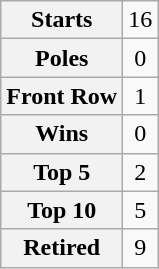<table class="wikitable" style="text-align:center">
<tr>
<th>Starts</th>
<td>16</td>
</tr>
<tr>
<th>Poles</th>
<td>0</td>
</tr>
<tr>
<th>Front Row</th>
<td>1</td>
</tr>
<tr>
<th>Wins</th>
<td>0</td>
</tr>
<tr>
<th>Top 5</th>
<td>2</td>
</tr>
<tr>
<th>Top 10</th>
<td>5</td>
</tr>
<tr>
<th>Retired</th>
<td>9</td>
</tr>
</table>
